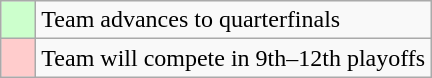<table class="wikitable">
<tr>
<td style="background: #ccffcc;">    </td>
<td>Team advances to quarterfinals</td>
</tr>
<tr>
<td style="background: #ffcccc;">    </td>
<td>Team will compete in 9th–12th playoffs</td>
</tr>
</table>
